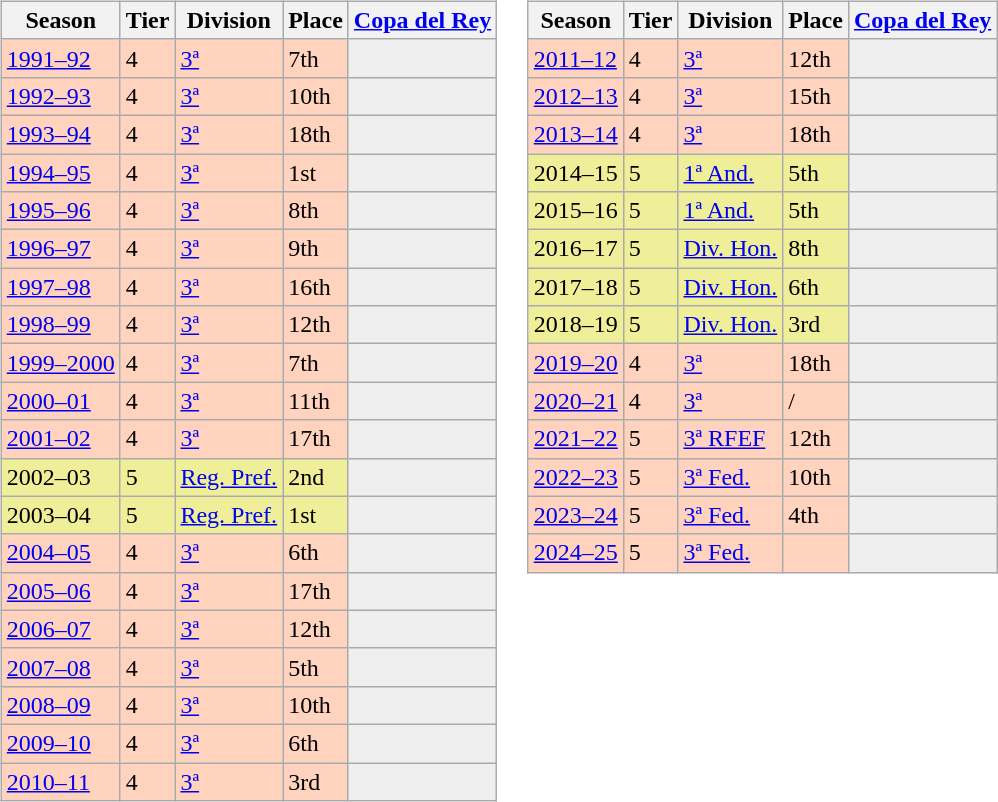<table>
<tr>
<td valign="top" width=0%><br><table class="wikitable">
<tr style="background:#f0f6fa;">
<th>Season</th>
<th>Tier</th>
<th>Division</th>
<th>Place</th>
<th><a href='#'>Copa del Rey</a></th>
</tr>
<tr>
<td style="background:#FFD3BD;"><a href='#'>1991–92</a></td>
<td style="background:#FFD3BD;">4</td>
<td style="background:#FFD3BD;"><a href='#'>3ª</a></td>
<td style="background:#FFD3BD;">7th</td>
<th style="background:#efefef;"></th>
</tr>
<tr>
<td style="background:#FFD3BD;"><a href='#'>1992–93</a></td>
<td style="background:#FFD3BD;">4</td>
<td style="background:#FFD3BD;"><a href='#'>3ª</a></td>
<td style="background:#FFD3BD;">10th</td>
<th style="background:#efefef;"></th>
</tr>
<tr>
<td style="background:#FFD3BD;"><a href='#'>1993–94</a></td>
<td style="background:#FFD3BD;">4</td>
<td style="background:#FFD3BD;"><a href='#'>3ª</a></td>
<td style="background:#FFD3BD;">18th</td>
<th style="background:#efefef;"></th>
</tr>
<tr>
<td style="background:#FFD3BD;"><a href='#'>1994–95</a></td>
<td style="background:#FFD3BD;">4</td>
<td style="background:#FFD3BD;"><a href='#'>3ª</a></td>
<td style="background:#FFD3BD;">1st</td>
<th style="background:#efefef;"></th>
</tr>
<tr>
<td style="background:#FFD3BD;"><a href='#'>1995–96</a></td>
<td style="background:#FFD3BD;">4</td>
<td style="background:#FFD3BD;"><a href='#'>3ª</a></td>
<td style="background:#FFD3BD;">8th</td>
<th style="background:#efefef;"></th>
</tr>
<tr>
<td style="background:#FFD3BD;"><a href='#'>1996–97</a></td>
<td style="background:#FFD3BD;">4</td>
<td style="background:#FFD3BD;"><a href='#'>3ª</a></td>
<td style="background:#FFD3BD;">9th</td>
<th style="background:#efefef;"></th>
</tr>
<tr>
<td style="background:#FFD3BD;"><a href='#'>1997–98</a></td>
<td style="background:#FFD3BD;">4</td>
<td style="background:#FFD3BD;"><a href='#'>3ª</a></td>
<td style="background:#FFD3BD;">16th</td>
<th style="background:#efefef;"></th>
</tr>
<tr>
<td style="background:#FFD3BD;"><a href='#'>1998–99</a></td>
<td style="background:#FFD3BD;">4</td>
<td style="background:#FFD3BD;"><a href='#'>3ª</a></td>
<td style="background:#FFD3BD;">12th</td>
<th style="background:#efefef;"></th>
</tr>
<tr>
<td style="background:#FFD3BD;"><a href='#'>1999–2000</a></td>
<td style="background:#FFD3BD;">4</td>
<td style="background:#FFD3BD;"><a href='#'>3ª</a></td>
<td style="background:#FFD3BD;">7th</td>
<th style="background:#efefef;"></th>
</tr>
<tr>
<td style="background:#FFD3BD;"><a href='#'>2000–01</a></td>
<td style="background:#FFD3BD;">4</td>
<td style="background:#FFD3BD;"><a href='#'>3ª</a></td>
<td style="background:#FFD3BD;">11th</td>
<th style="background:#efefef;"></th>
</tr>
<tr>
<td style="background:#FFD3BD;"><a href='#'>2001–02</a></td>
<td style="background:#FFD3BD;">4</td>
<td style="background:#FFD3BD;"><a href='#'>3ª</a></td>
<td style="background:#FFD3BD;">17th</td>
<th style="background:#efefef;"></th>
</tr>
<tr>
<td style="background:#EFEF99;">2002–03</td>
<td style="background:#EFEF99;">5</td>
<td style="background:#EFEF99;"><a href='#'>Reg. Pref.</a></td>
<td style="background:#EFEF99;">2nd</td>
<th style="background:#efefef;"></th>
</tr>
<tr>
<td style="background:#EFEF99;">2003–04</td>
<td style="background:#EFEF99;">5</td>
<td style="background:#EFEF99;"><a href='#'>Reg. Pref.</a></td>
<td style="background:#EFEF99;">1st</td>
<th style="background:#efefef;"></th>
</tr>
<tr>
<td style="background:#FFD3BD;"><a href='#'>2004–05</a></td>
<td style="background:#FFD3BD;">4</td>
<td style="background:#FFD3BD;"><a href='#'>3ª</a></td>
<td style="background:#FFD3BD;">6th</td>
<th style="background:#efefef;"></th>
</tr>
<tr>
<td style="background:#FFD3BD;"><a href='#'>2005–06</a></td>
<td style="background:#FFD3BD;">4</td>
<td style="background:#FFD3BD;"><a href='#'>3ª</a></td>
<td style="background:#FFD3BD;">17th</td>
<th style="background:#efefef;"></th>
</tr>
<tr>
<td style="background:#FFD3BD;"><a href='#'>2006–07</a></td>
<td style="background:#FFD3BD;">4</td>
<td style="background:#FFD3BD;"><a href='#'>3ª</a></td>
<td style="background:#FFD3BD;">12th</td>
<th style="background:#efefef;"></th>
</tr>
<tr>
<td style="background:#FFD3BD;"><a href='#'>2007–08</a></td>
<td style="background:#FFD3BD;">4</td>
<td style="background:#FFD3BD;"><a href='#'>3ª</a></td>
<td style="background:#FFD3BD;">5th</td>
<th style="background:#efefef;"></th>
</tr>
<tr>
<td style="background:#FFD3BD;"><a href='#'>2008–09</a></td>
<td style="background:#FFD3BD;">4</td>
<td style="background:#FFD3BD;"><a href='#'>3ª</a></td>
<td style="background:#FFD3BD;">10th</td>
<td style="background:#efefef;"></td>
</tr>
<tr>
<td style="background:#FFD3BD;"><a href='#'>2009–10</a></td>
<td style="background:#FFD3BD;">4</td>
<td style="background:#FFD3BD;"><a href='#'>3ª</a></td>
<td style="background:#FFD3BD;">6th</td>
<td style="background:#efefef;"></td>
</tr>
<tr>
<td style="background:#FFD3BD;"><a href='#'>2010–11</a></td>
<td style="background:#FFD3BD;">4</td>
<td style="background:#FFD3BD;"><a href='#'>3ª</a></td>
<td style="background:#FFD3BD;">3rd</td>
<td style="background:#efefef;"></td>
</tr>
</table>
</td>
<td valign="top" width=51%><br><table class="wikitable">
<tr style="background:#f0f6fa;">
<th>Season</th>
<th>Tier</th>
<th>Division</th>
<th>Place</th>
<th><a href='#'>Copa del Rey</a></th>
</tr>
<tr>
<td style="background:#FFD3BD;"><a href='#'>2011–12</a></td>
<td style="background:#FFD3BD;">4</td>
<td style="background:#FFD3BD;"><a href='#'>3ª</a></td>
<td style="background:#FFD3BD;">12th</td>
<td style="background:#efefef;"></td>
</tr>
<tr>
<td style="background:#FFD3BD;"><a href='#'>2012–13</a></td>
<td style="background:#FFD3BD;">4</td>
<td style="background:#FFD3BD;"><a href='#'>3ª</a></td>
<td style="background:#FFD3BD;">15th</td>
<td style="background:#efefef;"></td>
</tr>
<tr>
<td style="background:#FFD3BD;"><a href='#'>2013–14</a></td>
<td style="background:#FFD3BD;">4</td>
<td style="background:#FFD3BD;"><a href='#'>3ª</a></td>
<td style="background:#FFD3BD;">18th</td>
<td style="background:#efefef;"></td>
</tr>
<tr>
<td style="background:#EFEF99;">2014–15</td>
<td style="background:#EFEF99;">5</td>
<td style="background:#EFEF99;"><a href='#'>1ª And.</a></td>
<td style="background:#EFEF99;">5th</td>
<th style="background:#efefef;"></th>
</tr>
<tr>
<td style="background:#EFEF99;">2015–16</td>
<td style="background:#EFEF99;">5</td>
<td style="background:#EFEF99;"><a href='#'>1ª And.</a></td>
<td style="background:#EFEF99;">5th</td>
<th style="background:#efefef;"></th>
</tr>
<tr>
<td style="background:#EFEF99;">2016–17</td>
<td style="background:#EFEF99;">5</td>
<td style="background:#EFEF99;"><a href='#'>Div. Hon.</a></td>
<td style="background:#EFEF99;">8th</td>
<th style="background:#efefef;"></th>
</tr>
<tr>
<td style="background:#EFEF99;">2017–18</td>
<td style="background:#EFEF99;">5</td>
<td style="background:#EFEF99;"><a href='#'>Div. Hon.</a></td>
<td style="background:#EFEF99;">6th</td>
<th style="background:#efefef;"></th>
</tr>
<tr>
<td style="background:#EFEF99;">2018–19</td>
<td style="background:#EFEF99;">5</td>
<td style="background:#EFEF99;"><a href='#'>Div. Hon.</a></td>
<td style="background:#EFEF99;">3rd</td>
<th style="background:#efefef;"></th>
</tr>
<tr>
<td style="background:#FFD3BD;"><a href='#'>2019–20</a></td>
<td style="background:#FFD3BD;">4</td>
<td style="background:#FFD3BD;"><a href='#'>3ª</a></td>
<td style="background:#FFD3BD;">18th</td>
<td style="background:#efefef;"></td>
</tr>
<tr>
<td style="background:#FFD3BD;"><a href='#'>2020–21</a></td>
<td style="background:#FFD3BD;">4</td>
<td style="background:#FFD3BD;"><a href='#'>3ª</a></td>
<td style="background:#FFD3BD;"> / </td>
<td style="background:#efefef;"></td>
</tr>
<tr>
<td style="background:#FFD3BD;"><a href='#'>2021–22</a></td>
<td style="background:#FFD3BD;">5</td>
<td style="background:#FFD3BD;"><a href='#'>3ª RFEF</a></td>
<td style="background:#FFD3BD;">12th</td>
<td style="background:#efefef;"></td>
</tr>
<tr>
<td style="background:#FFD3BD;"><a href='#'>2022–23</a></td>
<td style="background:#FFD3BD;">5</td>
<td style="background:#FFD3BD;"><a href='#'>3ª Fed.</a></td>
<td style="background:#FFD3BD;">10th</td>
<td style="background:#efefef;"></td>
</tr>
<tr>
<td style="background:#FFD3BD;"><a href='#'>2023–24</a></td>
<td style="background:#FFD3BD;">5</td>
<td style="background:#FFD3BD;"><a href='#'>3ª Fed.</a></td>
<td style="background:#FFD3BD;">4th</td>
<td style="background:#efefef;"></td>
</tr>
<tr>
<td style="background:#FFD3BD;"><a href='#'>2024–25</a></td>
<td style="background:#FFD3BD;">5</td>
<td style="background:#FFD3BD;"><a href='#'>3ª Fed.</a></td>
<td style="background:#FFD3BD;"></td>
<td style="background:#efefef;"></td>
</tr>
</table>
</td>
</tr>
</table>
